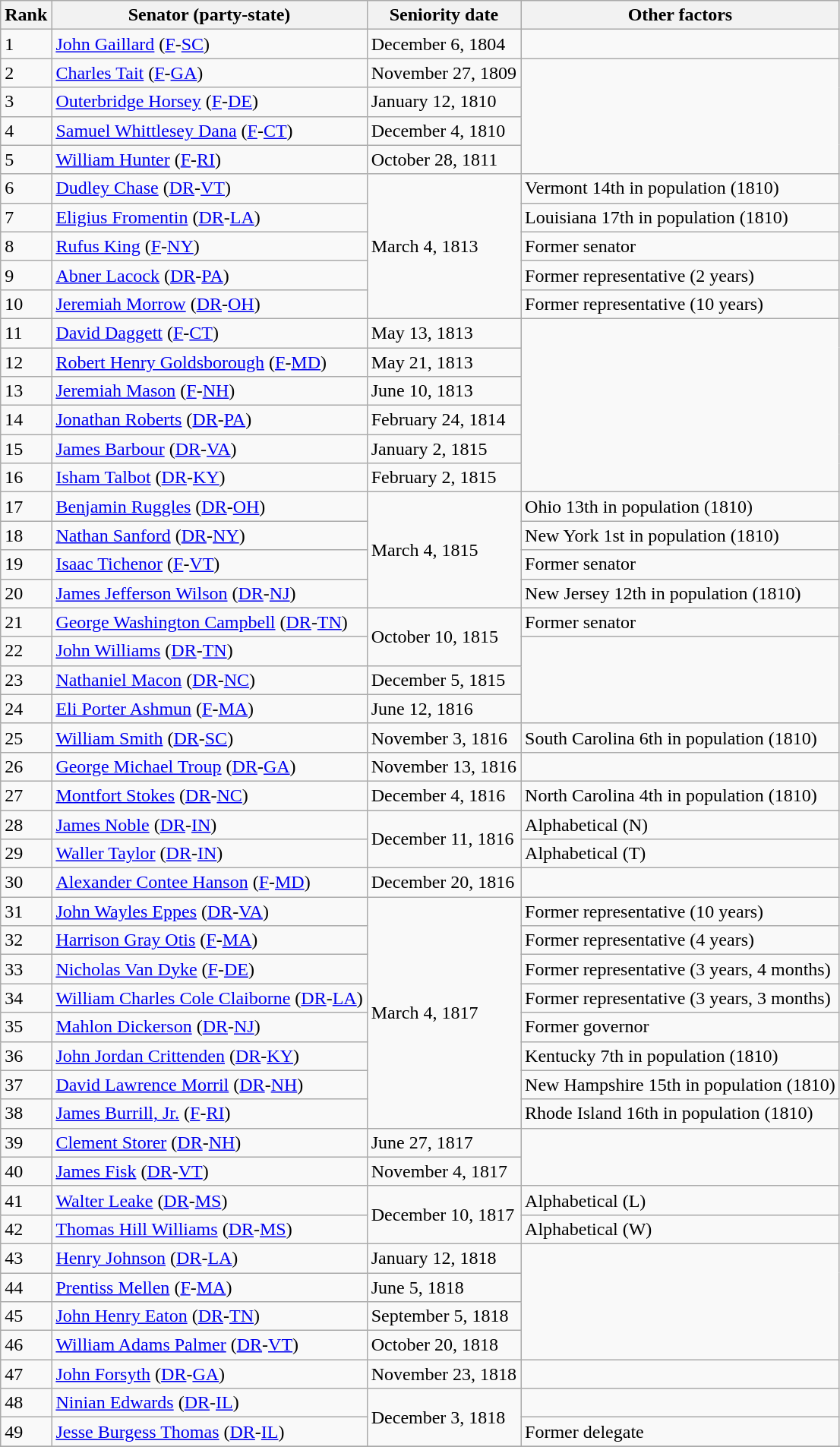<table class=wikitable>
<tr valign=bottom>
<th>Rank</th>
<th>Senator (party-state)</th>
<th>Seniority date</th>
<th>Other factors</th>
</tr>
<tr>
<td>1</td>
<td><a href='#'>John Gaillard</a> (<a href='#'>F</a>-<a href='#'>SC</a>)</td>
<td>December 6, 1804</td>
<td></td>
</tr>
<tr>
<td>2</td>
<td><a href='#'>Charles Tait</a> (<a href='#'>F</a>-<a href='#'>GA</a>)</td>
<td>November 27, 1809</td>
</tr>
<tr>
<td>3</td>
<td><a href='#'>Outerbridge Horsey</a> (<a href='#'>F</a>-<a href='#'>DE</a>)</td>
<td>January 12, 1810</td>
</tr>
<tr>
<td>4</td>
<td><a href='#'>Samuel Whittlesey Dana</a> (<a href='#'>F</a>-<a href='#'>CT</a>)</td>
<td>December 4, 1810</td>
</tr>
<tr>
<td>5</td>
<td><a href='#'>William Hunter</a> (<a href='#'>F</a>-<a href='#'>RI</a>)</td>
<td>October 28, 1811</td>
</tr>
<tr>
<td>6</td>
<td><a href='#'>Dudley Chase</a> (<a href='#'>DR</a>-<a href='#'>VT</a>)</td>
<td rowspan=5>March 4, 1813</td>
<td>Vermont 14th in population (1810)</td>
</tr>
<tr>
<td>7</td>
<td><a href='#'>Eligius Fromentin</a> (<a href='#'>DR</a>-<a href='#'>LA</a>)</td>
<td>Louisiana 17th in population (1810)</td>
</tr>
<tr>
<td>8</td>
<td><a href='#'>Rufus King</a> (<a href='#'>F</a>-<a href='#'>NY</a>)</td>
<td>Former senator</td>
</tr>
<tr>
<td>9</td>
<td><a href='#'>Abner Lacock</a> (<a href='#'>DR</a>-<a href='#'>PA</a>)</td>
<td>Former representative (2 years)</td>
</tr>
<tr>
<td>10</td>
<td><a href='#'>Jeremiah Morrow</a> (<a href='#'>DR</a>-<a href='#'>OH</a>)</td>
<td>Former representative (10 years)</td>
</tr>
<tr>
<td>11</td>
<td><a href='#'>David Daggett</a> (<a href='#'>F</a>-<a href='#'>CT</a>)</td>
<td>May 13, 1813</td>
</tr>
<tr>
<td>12</td>
<td><a href='#'>Robert Henry Goldsborough</a> (<a href='#'>F</a>-<a href='#'>MD</a>)</td>
<td>May 21, 1813</td>
</tr>
<tr>
<td>13</td>
<td><a href='#'>Jeremiah Mason</a> (<a href='#'>F</a>-<a href='#'>NH</a>)</td>
<td>June 10, 1813</td>
</tr>
<tr>
<td>14</td>
<td><a href='#'>Jonathan Roberts</a> (<a href='#'>DR</a>-<a href='#'>PA</a>)</td>
<td>February 24, 1814</td>
</tr>
<tr>
<td>15</td>
<td><a href='#'>James Barbour</a> (<a href='#'>DR</a>-<a href='#'>VA</a>)</td>
<td>January 2, 1815</td>
</tr>
<tr>
<td>16</td>
<td><a href='#'>Isham Talbot</a> (<a href='#'>DR</a>-<a href='#'>KY</a>)</td>
<td>February 2, 1815</td>
</tr>
<tr>
<td>17</td>
<td><a href='#'>Benjamin Ruggles</a> (<a href='#'>DR</a>-<a href='#'>OH</a>)</td>
<td rowspan=4>March 4, 1815</td>
<td>Ohio 13th in population (1810)</td>
</tr>
<tr>
<td>18</td>
<td><a href='#'>Nathan Sanford</a> (<a href='#'>DR</a>-<a href='#'>NY</a>)</td>
<td>New York 1st in population (1810)</td>
</tr>
<tr>
<td>19</td>
<td><a href='#'>Isaac Tichenor</a> (<a href='#'>F</a>-<a href='#'>VT</a>)</td>
<td>Former senator</td>
</tr>
<tr>
<td>20</td>
<td><a href='#'>James Jefferson Wilson</a> (<a href='#'>DR</a>-<a href='#'>NJ</a>)</td>
<td>New Jersey 12th in population (1810)</td>
</tr>
<tr>
<td>21</td>
<td><a href='#'>George Washington Campbell</a> (<a href='#'>DR</a>-<a href='#'>TN</a>)</td>
<td rowspan=2>October 10, 1815</td>
<td>Former senator</td>
</tr>
<tr>
<td>22</td>
<td><a href='#'>John Williams</a> (<a href='#'>DR</a>-<a href='#'>TN</a>)</td>
</tr>
<tr>
<td>23</td>
<td><a href='#'>Nathaniel Macon</a> (<a href='#'>DR</a>-<a href='#'>NC</a>)</td>
<td>December 5, 1815</td>
</tr>
<tr>
<td>24</td>
<td><a href='#'>Eli Porter Ashmun</a> (<a href='#'>F</a>-<a href='#'>MA</a>)</td>
<td>June 12, 1816</td>
</tr>
<tr>
<td>25</td>
<td><a href='#'>William Smith</a> (<a href='#'>DR</a>-<a href='#'>SC</a>)</td>
<td>November 3, 1816</td>
<td>South Carolina 6th in population (1810)</td>
</tr>
<tr>
<td>26</td>
<td><a href='#'>George Michael Troup</a> (<a href='#'>DR</a>-<a href='#'>GA</a>)</td>
<td>November 13, 1816</td>
</tr>
<tr>
<td>27</td>
<td><a href='#'>Montfort Stokes</a> (<a href='#'>DR</a>-<a href='#'>NC</a>)</td>
<td>December 4, 1816</td>
<td>North Carolina 4th in population (1810)</td>
</tr>
<tr>
<td>28</td>
<td><a href='#'>James Noble</a> (<a href='#'>DR</a>-<a href='#'>IN</a>)</td>
<td rowspan=2>December 11, 1816</td>
<td>Alphabetical (N)</td>
</tr>
<tr>
<td>29</td>
<td><a href='#'>Waller Taylor</a> (<a href='#'>DR</a>-<a href='#'>IN</a>)</td>
<td>Alphabetical (T)</td>
</tr>
<tr>
<td>30</td>
<td><a href='#'>Alexander Contee Hanson</a> (<a href='#'>F</a>-<a href='#'>MD</a>)</td>
<td>December 20, 1816</td>
</tr>
<tr>
<td>31</td>
<td><a href='#'>John Wayles Eppes</a> (<a href='#'>DR</a>-<a href='#'>VA</a>)</td>
<td rowspan=8>March 4, 1817</td>
<td>Former representative (10 years)</td>
</tr>
<tr>
<td>32</td>
<td><a href='#'>Harrison Gray Otis</a> (<a href='#'>F</a>-<a href='#'>MA</a>)</td>
<td>Former representative (4 years)</td>
</tr>
<tr>
<td>33</td>
<td><a href='#'>Nicholas Van Dyke</a> (<a href='#'>F</a>-<a href='#'>DE</a>)</td>
<td>Former representative (3 years, 4 months)</td>
</tr>
<tr>
<td>34</td>
<td><a href='#'>William Charles Cole Claiborne</a> (<a href='#'>DR</a>-<a href='#'>LA</a>)</td>
<td>Former representative (3 years, 3 months)</td>
</tr>
<tr>
<td>35</td>
<td><a href='#'>Mahlon Dickerson</a> (<a href='#'>DR</a>-<a href='#'>NJ</a>)</td>
<td>Former governor</td>
</tr>
<tr>
<td>36</td>
<td><a href='#'>John Jordan Crittenden</a> (<a href='#'>DR</a>-<a href='#'>KY</a>)</td>
<td>Kentucky 7th in population (1810)</td>
</tr>
<tr>
<td>37</td>
<td><a href='#'>David Lawrence Morril</a> (<a href='#'>DR</a>-<a href='#'>NH</a>)</td>
<td>New Hampshire 15th in population (1810)</td>
</tr>
<tr>
<td>38</td>
<td><a href='#'>James Burrill, Jr.</a> (<a href='#'>F</a>-<a href='#'>RI</a>)</td>
<td>Rhode Island 16th in population (1810)</td>
</tr>
<tr>
<td>39</td>
<td><a href='#'>Clement Storer</a> (<a href='#'>DR</a>-<a href='#'>NH</a>)</td>
<td>June 27, 1817</td>
</tr>
<tr>
<td>40</td>
<td><a href='#'>James Fisk</a> (<a href='#'>DR</a>-<a href='#'>VT</a>)</td>
<td>November 4, 1817</td>
</tr>
<tr>
<td>41</td>
<td><a href='#'>Walter Leake</a> (<a href='#'>DR</a>-<a href='#'>MS</a>)</td>
<td rowspan=2>December 10, 1817</td>
<td>Alphabetical (L)</td>
</tr>
<tr>
<td>42</td>
<td><a href='#'>Thomas Hill Williams</a> (<a href='#'>DR</a>-<a href='#'>MS</a>)</td>
<td>Alphabetical (W)</td>
</tr>
<tr>
<td>43</td>
<td><a href='#'>Henry Johnson</a> (<a href='#'>DR</a>-<a href='#'>LA</a>)</td>
<td>January 12, 1818</td>
</tr>
<tr>
<td>44</td>
<td><a href='#'>Prentiss Mellen</a> (<a href='#'>F</a>-<a href='#'>MA</a>)</td>
<td>June 5, 1818</td>
</tr>
<tr>
<td>45</td>
<td><a href='#'>John Henry Eaton</a> (<a href='#'>DR</a>-<a href='#'>TN</a>)</td>
<td>September 5, 1818</td>
</tr>
<tr>
<td>46</td>
<td><a href='#'>William Adams Palmer</a> (<a href='#'>DR</a>-<a href='#'>VT</a>)</td>
<td>October 20, 1818</td>
</tr>
<tr>
<td>47</td>
<td><a href='#'>John Forsyth</a> (<a href='#'>DR</a>-<a href='#'>GA</a>)</td>
<td>November 23, 1818</td>
<td></td>
</tr>
<tr>
<td>48</td>
<td><a href='#'>Ninian Edwards</a> (<a href='#'>DR</a>-<a href='#'>IL</a>)</td>
<td rowspan=2>December 3, 1818</td>
</tr>
<tr>
<td>49</td>
<td><a href='#'>Jesse Burgess Thomas</a> (<a href='#'>DR</a>-<a href='#'>IL</a>)</td>
<td>Former delegate</td>
</tr>
<tr>
</tr>
</table>
